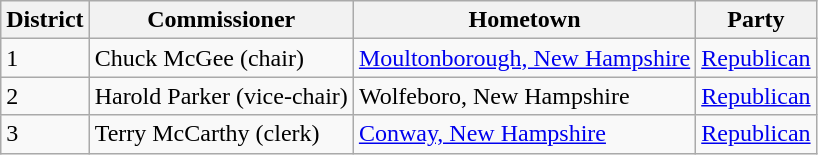<table class=wikitable>
<tr valign=bottom>
<th>District</th>
<th>Commissioner</th>
<th>Hometown</th>
<th>Party</th>
</tr>
<tr>
<td>1</td>
<td>Chuck McGee (chair)</td>
<td><a href='#'>Moultonborough, New Hampshire</a></td>
<td><a href='#'>Republican</a></td>
</tr>
<tr>
<td>2</td>
<td>Harold Parker (vice-chair)</td>
<td>Wolfeboro, New Hampshire</td>
<td><a href='#'>Republican</a></td>
</tr>
<tr>
<td>3</td>
<td>Terry McCarthy (clerk)</td>
<td><a href='#'>Conway, New Hampshire</a></td>
<td><a href='#'>Republican</a></td>
</tr>
</table>
